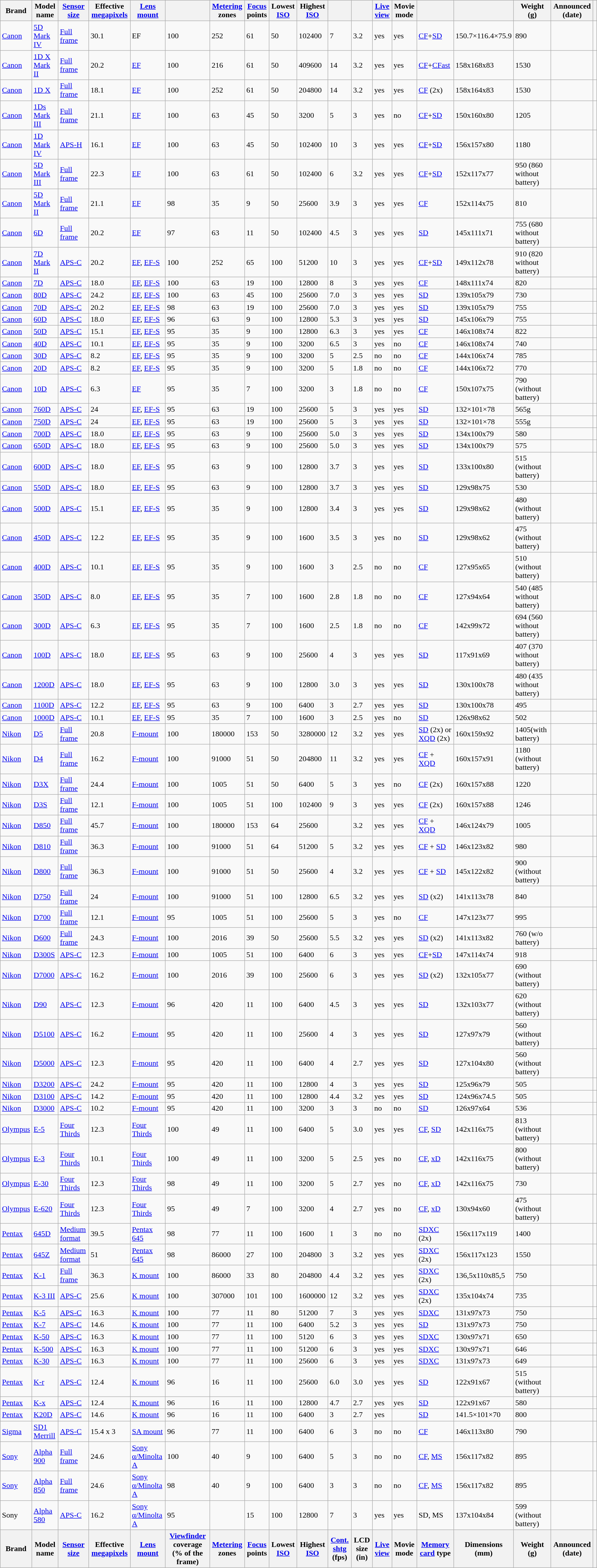<table class="wikitable sortable">
<tr>
<th>Brand</th>
<th>Model name</th>
<th><a href='#'>Sensor size</a></th>
<th>Effective <a href='#'>megapixels</a></th>
<th><a href='#'>Lens mount</a></th>
<th></th>
<th><a href='#'>Metering</a> zones</th>
<th><a href='#'>Focus</a> points</th>
<th>Lowest <a href='#'>ISO</a></th>
<th>Highest <a href='#'>ISO</a></th>
<th></th>
<th></th>
<th><a href='#'>Live view</a></th>
<th>Movie mode</th>
<th></th>
<th></th>
<th>Weight (g)</th>
<th>Announced (date)</th>
<th></th>
</tr>
<tr>
<td><a href='#'>Canon</a></td>
<td><a href='#'>5D Mark IV</a></td>
<td><a href='#'>Full frame</a></td>
<td>30.1</td>
<td>EF</td>
<td>100</td>
<td>252</td>
<td>61</td>
<td>50</td>
<td>102400</td>
<td>7</td>
<td>3.2</td>
<td>yes</td>
<td>yes</td>
<td><a href='#'>CF</a>+<a href='#'>SD</a></td>
<td>150.7×116.4×75.9</td>
<td>890</td>
<td align="right"></td>
<td></td>
</tr>
<tr>
<td><a href='#'>Canon</a></td>
<td><a href='#'>1D X Mark II</a></td>
<td><a href='#'>Full frame</a></td>
<td>20.2</td>
<td><a href='#'>EF</a></td>
<td>100</td>
<td>216</td>
<td>61</td>
<td>50</td>
<td>409600</td>
<td>14</td>
<td>3.2</td>
<td>yes</td>
<td>yes</td>
<td><a href='#'>CF</a>+<a href='#'>CFast</a></td>
<td>158x168x83</td>
<td>1530</td>
<td align="right"></td>
<td></td>
</tr>
<tr>
<td><a href='#'>Canon</a></td>
<td><a href='#'>1D X</a></td>
<td><a href='#'>Full frame</a></td>
<td>18.1</td>
<td><a href='#'>EF</a></td>
<td>100</td>
<td>252</td>
<td>61</td>
<td>50</td>
<td>204800</td>
<td>14</td>
<td>3.2</td>
<td>yes</td>
<td>yes</td>
<td><a href='#'>CF</a> (2x)</td>
<td>158x164x83</td>
<td>1530</td>
<td align="right"></td>
<td> </td>
</tr>
<tr>
<td><a href='#'>Canon</a></td>
<td><a href='#'>1Ds Mark III</a></td>
<td><a href='#'>Full frame</a></td>
<td>21.1</td>
<td><a href='#'>EF</a></td>
<td>100</td>
<td>63</td>
<td>45</td>
<td>50</td>
<td>3200</td>
<td>5</td>
<td>3</td>
<td>yes</td>
<td>no</td>
<td><a href='#'>CF</a>+<a href='#'>SD</a></td>
<td>150x160x80</td>
<td>1205</td>
<td align="right"></td>
<td></td>
</tr>
<tr>
<td><a href='#'>Canon</a></td>
<td><a href='#'>1D Mark IV</a></td>
<td><a href='#'>APS-H</a></td>
<td>16.1</td>
<td><a href='#'>EF</a></td>
<td>100</td>
<td>63</td>
<td>45</td>
<td>50</td>
<td>102400</td>
<td>10</td>
<td>3</td>
<td>yes</td>
<td>yes</td>
<td><a href='#'>CF</a>+<a href='#'>SD</a></td>
<td>156x157x80</td>
<td>1180</td>
<td align="right"></td>
<td></td>
</tr>
<tr>
<td><a href='#'>Canon</a></td>
<td><a href='#'>5D Mark III</a></td>
<td><a href='#'>Full frame</a></td>
<td>22.3</td>
<td><a href='#'>EF</a></td>
<td>100</td>
<td>63</td>
<td>61</td>
<td>50</td>
<td>102400</td>
<td>6</td>
<td>3.2</td>
<td>yes</td>
<td>yes</td>
<td><a href='#'>CF</a>+<a href='#'>SD</a></td>
<td>152x117x77</td>
<td>950 (860 without battery)</td>
<td align="right"></td>
<td> </td>
</tr>
<tr>
<td><a href='#'>Canon</a></td>
<td><a href='#'>5D Mark II</a></td>
<td><a href='#'>Full frame</a></td>
<td>21.1</td>
<td><a href='#'>EF</a></td>
<td>98</td>
<td>35</td>
<td>9</td>
<td>50</td>
<td>25600</td>
<td>3.9</td>
<td>3</td>
<td>yes</td>
<td>yes</td>
<td><a href='#'>CF</a></td>
<td>152x114x75</td>
<td>810</td>
<td align="right"></td>
<td></td>
</tr>
<tr>
<td><a href='#'>Canon</a></td>
<td><a href='#'>6D</a></td>
<td><a href='#'>Full frame</a></td>
<td>20.2</td>
<td><a href='#'>EF</a></td>
<td>97</td>
<td>63</td>
<td>11</td>
<td>50</td>
<td>102400</td>
<td>4.5</td>
<td>3</td>
<td>yes</td>
<td>yes</td>
<td><a href='#'>SD</a></td>
<td>145x111x71</td>
<td>755 (680 without battery)</td>
<td align="right"></td>
<td> </td>
</tr>
<tr>
<td><a href='#'>Canon</a></td>
<td><a href='#'>7D Mark II</a></td>
<td><a href='#'>APS-C</a></td>
<td>20.2</td>
<td><a href='#'>EF</a>, <a href='#'>EF-S</a></td>
<td>100</td>
<td>252</td>
<td>65</td>
<td>100</td>
<td>51200</td>
<td>10</td>
<td>3</td>
<td>yes</td>
<td>yes</td>
<td><a href='#'>CF</a>+<a href='#'>SD</a></td>
<td>149x112x78</td>
<td>910 (820 without battery)</td>
<td align="right"></td>
<td> </td>
</tr>
<tr>
<td><a href='#'>Canon</a></td>
<td><a href='#'>7D</a></td>
<td><a href='#'>APS-C</a></td>
<td>18.0</td>
<td><a href='#'>EF</a>, <a href='#'>EF-S</a></td>
<td>100</td>
<td>63</td>
<td>19</td>
<td>100</td>
<td>12800</td>
<td>8</td>
<td>3</td>
<td>yes</td>
<td>yes</td>
<td><a href='#'>CF</a></td>
<td>148x111x74</td>
<td>820</td>
<td align="right"></td>
<td> </td>
</tr>
<tr>
<td><a href='#'>Canon</a></td>
<td><a href='#'>80D</a></td>
<td><a href='#'>APS-C</a></td>
<td>24.2</td>
<td><a href='#'>EF</a>, <a href='#'>EF-S</a></td>
<td>100</td>
<td>63</td>
<td>45</td>
<td>100</td>
<td>25600</td>
<td>7.0</td>
<td>3</td>
<td>yes</td>
<td>yes</td>
<td><a href='#'>SD</a></td>
<td>139x105x79</td>
<td>730</td>
<td align="right"></td>
<td></td>
</tr>
<tr>
<td><a href='#'>Canon</a></td>
<td><a href='#'>70D</a></td>
<td><a href='#'>APS-C</a></td>
<td>20.2</td>
<td><a href='#'>EF</a>, <a href='#'>EF-S</a></td>
<td>98</td>
<td>63</td>
<td>19</td>
<td>100</td>
<td>25600</td>
<td>7.0</td>
<td>3</td>
<td>yes</td>
<td>yes</td>
<td><a href='#'>SD</a></td>
<td>139x105x79</td>
<td>755</td>
<td align="right"></td>
<td></td>
</tr>
<tr>
<td><a href='#'>Canon</a></td>
<td><a href='#'>60D</a></td>
<td><a href='#'>APS-C</a></td>
<td>18.0</td>
<td><a href='#'>EF</a>, <a href='#'>EF-S</a></td>
<td>96</td>
<td>63</td>
<td>9</td>
<td>100</td>
<td>12800</td>
<td>5.3</td>
<td>3</td>
<td>yes</td>
<td>yes</td>
<td><a href='#'>SD</a></td>
<td>145x106x79</td>
<td>755</td>
<td align="right"></td>
<td></td>
</tr>
<tr>
<td><a href='#'>Canon</a></td>
<td><a href='#'>50D</a></td>
<td><a href='#'>APS-C</a></td>
<td>15.1</td>
<td><a href='#'>EF</a>, <a href='#'>EF-S</a></td>
<td>95</td>
<td>35</td>
<td>9</td>
<td>100</td>
<td>12800</td>
<td>6.3</td>
<td>3</td>
<td>yes</td>
<td>yes</td>
<td><a href='#'>CF</a></td>
<td>146x108x74</td>
<td>822</td>
<td align="right"></td>
<td></td>
</tr>
<tr>
<td><a href='#'>Canon</a></td>
<td><a href='#'>40D</a></td>
<td><a href='#'>APS-C</a></td>
<td>10.1</td>
<td><a href='#'>EF</a>, <a href='#'>EF-S</a></td>
<td>95</td>
<td>35</td>
<td>9</td>
<td>100</td>
<td>3200</td>
<td>6.5</td>
<td>3</td>
<td>yes</td>
<td>no</td>
<td><a href='#'>CF</a></td>
<td>146x108x74</td>
<td>740</td>
<td align="right"></td>
<td></td>
</tr>
<tr>
<td><a href='#'>Canon</a></td>
<td><a href='#'>30D</a></td>
<td><a href='#'>APS-C</a></td>
<td>8.2</td>
<td><a href='#'>EF</a>, <a href='#'>EF-S</a></td>
<td>95</td>
<td>35</td>
<td>9</td>
<td>100</td>
<td>3200</td>
<td>5</td>
<td>2.5</td>
<td>no</td>
<td>no</td>
<td><a href='#'>CF</a></td>
<td>144x106x74</td>
<td>785</td>
<td align="right"></td>
<td><br> 
</td>
</tr>
<tr>
<td><a href='#'>Canon</a></td>
<td><a href='#'>20D</a></td>
<td><a href='#'>APS-C</a></td>
<td>8.2</td>
<td><a href='#'>EF</a>, <a href='#'>EF-S</a></td>
<td>95</td>
<td>35</td>
<td>9</td>
<td>100</td>
<td>3200</td>
<td>5</td>
<td>1.8</td>
<td>no</td>
<td>no</td>
<td><a href='#'>CF</a></td>
<td>144x106x72</td>
<td>770</td>
<td align="right"></td>
<td></td>
</tr>
<tr>
<td><a href='#'>Canon</a></td>
<td><a href='#'>10D</a></td>
<td><a href='#'>APS-C</a></td>
<td>6.3</td>
<td><a href='#'>EF</a></td>
<td>95</td>
<td>35</td>
<td>7</td>
<td>100</td>
<td>3200</td>
<td>3</td>
<td>1.8</td>
<td>no</td>
<td>no</td>
<td><a href='#'>CF</a></td>
<td>150x107x75</td>
<td>790 (without battery)</td>
<td align="right"></td>
<td></td>
</tr>
<tr>
<td><a href='#'>Canon</a></td>
<td><a href='#'>760D</a></td>
<td><a href='#'>APS-C</a></td>
<td>24</td>
<td><a href='#'>EF</a>, <a href='#'>EF-S</a></td>
<td>95</td>
<td>63</td>
<td>19</td>
<td>100</td>
<td>25600</td>
<td>5</td>
<td>3</td>
<td>yes</td>
<td>yes</td>
<td><a href='#'>SD</a></td>
<td>132×101×78</td>
<td>565g</td>
<td align="right"></td>
<td></td>
</tr>
<tr>
<td><a href='#'>Canon</a></td>
<td><a href='#'>750D</a></td>
<td><a href='#'>APS-C</a></td>
<td>24</td>
<td><a href='#'>EF</a>, <a href='#'>EF-S</a></td>
<td>95</td>
<td>63</td>
<td>19</td>
<td>100</td>
<td>25600</td>
<td>5</td>
<td>3</td>
<td>yes</td>
<td>yes</td>
<td><a href='#'>SD</a></td>
<td>132×101×78</td>
<td>555g</td>
<td align="right"></td>
<td></td>
</tr>
<tr>
<td><a href='#'>Canon</a></td>
<td><a href='#'>700D</a></td>
<td><a href='#'>APS-C</a></td>
<td>18.0</td>
<td><a href='#'>EF</a>, <a href='#'>EF-S</a></td>
<td>95</td>
<td>63</td>
<td>9</td>
<td>100</td>
<td>25600</td>
<td>5.0</td>
<td>3</td>
<td>yes</td>
<td>yes</td>
<td><a href='#'>SD</a></td>
<td>134x100x79</td>
<td>580</td>
<td align="right"></td>
<td></td>
</tr>
<tr>
<td><a href='#'>Canon</a></td>
<td><a href='#'>650D</a></td>
<td><a href='#'>APS-C</a></td>
<td>18.0</td>
<td><a href='#'>EF</a>, <a href='#'>EF-S</a></td>
<td>95</td>
<td>63</td>
<td>9</td>
<td>100</td>
<td>25600</td>
<td>5.0</td>
<td>3</td>
<td>yes</td>
<td>yes</td>
<td><a href='#'>SD</a></td>
<td>134x100x79</td>
<td>575</td>
<td align="right"></td>
<td></td>
</tr>
<tr>
<td><a href='#'>Canon</a></td>
<td><a href='#'>600D</a></td>
<td><a href='#'>APS-C</a></td>
<td>18.0</td>
<td><a href='#'>EF</a>, <a href='#'>EF-S</a></td>
<td>95</td>
<td>63</td>
<td>9</td>
<td>100</td>
<td>12800</td>
<td>3.7</td>
<td>3</td>
<td>yes</td>
<td>yes</td>
<td><a href='#'>SD</a></td>
<td>133x100x80</td>
<td>515 (without battery)</td>
<td align="right"></td>
<td></td>
</tr>
<tr>
<td><a href='#'>Canon</a></td>
<td><a href='#'>550D</a></td>
<td><a href='#'>APS-C</a></td>
<td>18.0</td>
<td><a href='#'>EF</a>, <a href='#'>EF-S</a></td>
<td>95</td>
<td>63</td>
<td>9</td>
<td>100</td>
<td>12800</td>
<td>3.7</td>
<td>3</td>
<td>yes</td>
<td>yes</td>
<td><a href='#'>SD</a></td>
<td>129x98x75</td>
<td>530</td>
<td align="right"></td>
<td></td>
</tr>
<tr>
<td><a href='#'>Canon</a></td>
<td><a href='#'>500D</a></td>
<td><a href='#'>APS-C</a></td>
<td>15.1</td>
<td><a href='#'>EF</a>, <a href='#'>EF-S</a></td>
<td>95</td>
<td>35</td>
<td>9</td>
<td>100</td>
<td>12800</td>
<td>3.4</td>
<td>3</td>
<td>yes</td>
<td>yes</td>
<td><a href='#'>SD</a></td>
<td>129x98x62</td>
<td>480 (without battery)</td>
<td align="right"></td>
<td></td>
</tr>
<tr>
<td><a href='#'>Canon</a></td>
<td><a href='#'>450D</a></td>
<td><a href='#'>APS-C</a></td>
<td>12.2</td>
<td><a href='#'>EF</a>, <a href='#'>EF-S</a></td>
<td>95</td>
<td>35</td>
<td>9</td>
<td>100</td>
<td>1600</td>
<td>3.5</td>
<td>3</td>
<td>yes</td>
<td>no</td>
<td><a href='#'>SD</a></td>
<td>129x98x62</td>
<td>475 (without battery)</td>
<td align="right"></td>
<td></td>
</tr>
<tr>
<td><a href='#'>Canon</a></td>
<td><a href='#'>400D</a></td>
<td><a href='#'>APS-C</a></td>
<td>10.1</td>
<td><a href='#'>EF</a>, <a href='#'>EF-S</a></td>
<td>95</td>
<td>35</td>
<td>9</td>
<td>100</td>
<td>1600</td>
<td>3</td>
<td>2.5</td>
<td>no</td>
<td>no</td>
<td><a href='#'>CF</a></td>
<td>127x95x65</td>
<td>510 (without battery)</td>
<td align="right"></td>
<td></td>
</tr>
<tr>
<td><a href='#'>Canon</a></td>
<td><a href='#'>350D</a></td>
<td><a href='#'>APS-C</a></td>
<td>8.0</td>
<td><a href='#'>EF</a>, <a href='#'>EF-S</a></td>
<td>95</td>
<td>35</td>
<td>7</td>
<td>100</td>
<td>1600</td>
<td>2.8</td>
<td>1.8</td>
<td>no</td>
<td>no</td>
<td><a href='#'>CF</a></td>
<td>127x94x64</td>
<td>540 (485 without battery)</td>
<td align="right"></td>
<td></td>
</tr>
<tr>
<td><a href='#'>Canon</a></td>
<td><a href='#'>300D</a></td>
<td><a href='#'>APS-C</a></td>
<td>6.3</td>
<td><a href='#'>EF</a>, <a href='#'>EF-S</a></td>
<td>95</td>
<td>35</td>
<td>7</td>
<td>100</td>
<td>1600</td>
<td>2.5</td>
<td>1.8</td>
<td>no</td>
<td>no</td>
<td><a href='#'>CF</a></td>
<td>142x99x72</td>
<td>694 (560 without battery)</td>
<td align="right"></td>
<td></td>
</tr>
<tr>
<td><a href='#'>Canon</a></td>
<td><a href='#'>100D</a></td>
<td><a href='#'>APS-C</a></td>
<td>18.0</td>
<td><a href='#'>EF</a>, <a href='#'>EF-S</a></td>
<td>95</td>
<td>63</td>
<td>9</td>
<td>100</td>
<td>25600</td>
<td>4</td>
<td>3</td>
<td>yes</td>
<td>yes</td>
<td><a href='#'>SD</a></td>
<td>117x91x69</td>
<td>407 (370 without battery)</td>
<td align="right"></td>
<td></td>
</tr>
<tr>
<td><a href='#'>Canon</a></td>
<td><a href='#'>1200D</a></td>
<td><a href='#'>APS-C</a></td>
<td>18.0</td>
<td><a href='#'>EF</a>, <a href='#'>EF-S</a></td>
<td>95</td>
<td>63</td>
<td>9</td>
<td>100</td>
<td>12800</td>
<td>3.0</td>
<td>3</td>
<td>yes</td>
<td>yes</td>
<td><a href='#'>SD</a></td>
<td>130x100x78</td>
<td>480 (435 without battery)</td>
<td align="right"></td>
<td> </td>
</tr>
<tr>
<td><a href='#'>Canon</a></td>
<td><a href='#'>1100D</a></td>
<td><a href='#'>APS-C</a></td>
<td>12.2</td>
<td><a href='#'>EF</a>, <a href='#'>EF-S</a></td>
<td>95</td>
<td>63</td>
<td>9</td>
<td>100</td>
<td>6400</td>
<td>3</td>
<td>2.7</td>
<td>yes</td>
<td>yes</td>
<td><a href='#'>SD</a></td>
<td>130x100x78</td>
<td>495</td>
<td align="right"></td>
<td></td>
</tr>
<tr>
<td><a href='#'>Canon</a></td>
<td><a href='#'>1000D</a></td>
<td><a href='#'>APS-C</a></td>
<td>10.1</td>
<td><a href='#'>EF</a>, <a href='#'>EF-S</a></td>
<td>95</td>
<td>35</td>
<td>7</td>
<td>100</td>
<td>1600</td>
<td>3</td>
<td>2.5</td>
<td>yes</td>
<td>no</td>
<td><a href='#'>SD</a></td>
<td>126x98x62</td>
<td>502</td>
<td align="right"></td>
<td></td>
</tr>
<tr>
<td><a href='#'>Nikon</a></td>
<td><a href='#'>D5</a></td>
<td><a href='#'>Full frame</a></td>
<td>20.8</td>
<td><a href='#'>F-mount</a></td>
<td>100</td>
<td>180000</td>
<td>153</td>
<td>50</td>
<td>3280000</td>
<td>12</td>
<td>3.2</td>
<td>yes</td>
<td>yes</td>
<td><a href='#'>SD</a> (2x) or <a href='#'>XQD</a> (2x)</td>
<td>160x159x92</td>
<td>1405(with battery)</td>
<td align="right"></td>
<td></td>
</tr>
<tr>
<td><a href='#'>Nikon</a></td>
<td><a href='#'>D4</a></td>
<td><a href='#'>Full frame</a></td>
<td>16.2</td>
<td><a href='#'>F-mount</a></td>
<td>100</td>
<td>91000</td>
<td>51</td>
<td>50</td>
<td>204800</td>
<td>11</td>
<td>3.2</td>
<td>yes</td>
<td>yes</td>
<td><a href='#'>CF</a> + <a href='#'>XQD</a></td>
<td>160x157x91</td>
<td>1180 (without battery)</td>
<td align="right"></td>
<td></td>
</tr>
<tr>
<td><a href='#'>Nikon</a></td>
<td><a href='#'>D3X</a></td>
<td><a href='#'>Full frame</a></td>
<td>24.4</td>
<td><a href='#'>F-mount</a></td>
<td>100</td>
<td>1005</td>
<td>51</td>
<td>50</td>
<td>6400</td>
<td>5</td>
<td>3</td>
<td>yes</td>
<td>no</td>
<td><a href='#'>CF</a> (2x)</td>
<td>160x157x88</td>
<td>1220</td>
<td align="right"></td>
<td></td>
</tr>
<tr>
<td><a href='#'>Nikon</a></td>
<td><a href='#'>D3S</a></td>
<td><a href='#'>Full frame</a></td>
<td>12.1</td>
<td><a href='#'>F-mount</a></td>
<td>100</td>
<td>1005</td>
<td>51</td>
<td>100</td>
<td>102400</td>
<td>9</td>
<td>3</td>
<td>yes</td>
<td>yes</td>
<td><a href='#'>CF</a> (2x)</td>
<td>160x157x88</td>
<td>1246</td>
<td align="right"></td>
<td></td>
</tr>
<tr>
<td><a href='#'>Nikon</a></td>
<td><a href='#'>D850</a></td>
<td><a href='#'>Full frame</a></td>
<td>45.7</td>
<td><a href='#'>F-mount</a></td>
<td>100</td>
<td>180000</td>
<td>153</td>
<td>64</td>
<td>25600</td>
<td></td>
<td>3.2</td>
<td>yes</td>
<td>yes</td>
<td><a href='#'>CF</a> + <a href='#'>XQD</a></td>
<td>146x124x79</td>
<td>1005</td>
<td align="right"></td>
<td></td>
</tr>
<tr>
<td><a href='#'>Nikon</a></td>
<td><a href='#'>D810</a></td>
<td><a href='#'>Full frame</a></td>
<td>36.3</td>
<td><a href='#'>F-mount</a></td>
<td>100</td>
<td>91000</td>
<td>51</td>
<td>64</td>
<td>51200</td>
<td>5</td>
<td>3.2</td>
<td>yes</td>
<td>yes</td>
<td><a href='#'>CF</a> + <a href='#'>SD</a></td>
<td>146x123x82</td>
<td>980</td>
<td></td>
<td></td>
</tr>
<tr>
<td><a href='#'>Nikon</a></td>
<td><a href='#'>D800</a></td>
<td><a href='#'>Full frame</a></td>
<td>36.3</td>
<td><a href='#'>F-mount</a></td>
<td>100</td>
<td>91000</td>
<td>51</td>
<td>50</td>
<td>25600</td>
<td>4</td>
<td>3.2</td>
<td>yes</td>
<td>yes</td>
<td><a href='#'>CF</a> + <a href='#'>SD</a></td>
<td>145x122x82</td>
<td>900 (without battery)</td>
<td align="right"></td>
<td></td>
</tr>
<tr>
<td><a href='#'>Nikon</a></td>
<td><a href='#'>D750</a></td>
<td><a href='#'>Full frame</a></td>
<td>24</td>
<td><a href='#'>F-mount</a></td>
<td>100</td>
<td>91000</td>
<td>51</td>
<td>100</td>
<td>12800</td>
<td>6.5</td>
<td>3.2</td>
<td>yes</td>
<td>yes</td>
<td><a href='#'>SD</a> (x2)</td>
<td>141x113x78</td>
<td>840</td>
<td align="right"></td>
<td></td>
</tr>
<tr>
<td><a href='#'>Nikon</a></td>
<td><a href='#'>D700</a></td>
<td><a href='#'>Full frame</a></td>
<td>12.1</td>
<td><a href='#'>F-mount</a></td>
<td>95</td>
<td>1005</td>
<td>51</td>
<td>100</td>
<td>25600</td>
<td>5</td>
<td>3</td>
<td>yes</td>
<td>no</td>
<td><a href='#'>CF</a></td>
<td>147x123x77</td>
<td>995</td>
<td align="right"></td>
<td></td>
</tr>
<tr>
<td><a href='#'>Nikon</a></td>
<td><a href='#'>D600</a></td>
<td><a href='#'>Full frame</a></td>
<td>24.3</td>
<td><a href='#'>F-mount</a></td>
<td>100</td>
<td>2016</td>
<td>39</td>
<td>50</td>
<td>25600</td>
<td>5.5</td>
<td>3.2</td>
<td>yes</td>
<td>yes</td>
<td><a href='#'>SD</a> (x2)</td>
<td>141x113x82</td>
<td>760 (w/o battery)</td>
<td align="right"></td>
<td></td>
</tr>
<tr>
<td><a href='#'>Nikon</a></td>
<td><a href='#'>D300S</a></td>
<td><a href='#'>APS-C</a></td>
<td>12.3</td>
<td><a href='#'>F-mount</a></td>
<td>100</td>
<td>1005</td>
<td>51</td>
<td>100</td>
<td>6400</td>
<td>6</td>
<td>3</td>
<td>yes</td>
<td>yes</td>
<td><a href='#'>CF</a>+<a href='#'>SD</a></td>
<td>147x114x74</td>
<td>918</td>
<td align="right"></td>
<td></td>
</tr>
<tr>
<td><a href='#'>Nikon</a></td>
<td><a href='#'>D7000</a></td>
<td><a href='#'>APS-C</a></td>
<td>16.2</td>
<td><a href='#'>F-mount</a></td>
<td>100</td>
<td>2016</td>
<td>39</td>
<td>100</td>
<td>25600</td>
<td>6</td>
<td>3</td>
<td>yes</td>
<td>yes</td>
<td><a href='#'>SD</a> (x2)</td>
<td>132x105x77</td>
<td>690 (without battery)</td>
<td align="right"></td>
<td></td>
</tr>
<tr>
<td><a href='#'>Nikon</a></td>
<td><a href='#'>D90</a></td>
<td><a href='#'>APS-C</a></td>
<td>12.3</td>
<td><a href='#'>F-mount</a></td>
<td>96</td>
<td>420</td>
<td>11</td>
<td>100</td>
<td>6400</td>
<td>4.5</td>
<td>3</td>
<td>yes</td>
<td>yes</td>
<td><a href='#'>SD</a></td>
<td>132x103x77</td>
<td>620 (without battery)</td>
<td align="right"></td>
<td></td>
</tr>
<tr>
<td><a href='#'>Nikon</a></td>
<td><a href='#'>D5100</a></td>
<td><a href='#'>APS-C</a></td>
<td>16.2</td>
<td><a href='#'>F-mount</a></td>
<td>95</td>
<td>420</td>
<td>11</td>
<td>100</td>
<td>25600</td>
<td>4</td>
<td>3</td>
<td>yes</td>
<td>yes</td>
<td><a href='#'>SD</a></td>
<td>127x97x79</td>
<td>560 (without battery)</td>
<td align="right"></td>
<td></td>
</tr>
<tr>
<td><a href='#'>Nikon</a></td>
<td><a href='#'>D5000</a></td>
<td><a href='#'>APS-C</a></td>
<td>12.3</td>
<td><a href='#'>F-mount</a></td>
<td>95</td>
<td>420</td>
<td>11</td>
<td>100</td>
<td>6400</td>
<td>4</td>
<td>2.7</td>
<td>yes</td>
<td>yes</td>
<td><a href='#'>SD</a></td>
<td>127x104x80</td>
<td>560 (without battery)</td>
<td align="right"></td>
<td></td>
</tr>
<tr>
<td><a href='#'>Nikon</a></td>
<td><a href='#'>D3200</a></td>
<td><a href='#'>APS-C</a></td>
<td>24.2</td>
<td><a href='#'>F-mount</a></td>
<td>95</td>
<td>420</td>
<td>11</td>
<td>100</td>
<td>12800</td>
<td>4</td>
<td>3</td>
<td>yes</td>
<td>yes</td>
<td><a href='#'>SD</a></td>
<td>125x96x79</td>
<td>505</td>
<td align="right"></td>
<td></td>
</tr>
<tr>
<td><a href='#'>Nikon</a></td>
<td><a href='#'>D3100</a></td>
<td><a href='#'>APS-C</a></td>
<td>14.2</td>
<td><a href='#'>F-mount</a></td>
<td>95</td>
<td>420</td>
<td>11</td>
<td>100</td>
<td>12800</td>
<td>4.4</td>
<td>3.2</td>
<td>yes</td>
<td>yes</td>
<td><a href='#'>SD</a></td>
<td>124x96x74.5</td>
<td>505</td>
<td align="right"></td>
<td></td>
</tr>
<tr>
<td><a href='#'>Nikon</a></td>
<td><a href='#'>D3000</a></td>
<td><a href='#'>APS-C</a></td>
<td>10.2</td>
<td><a href='#'>F-mount</a></td>
<td>95</td>
<td>420</td>
<td>11</td>
<td>100</td>
<td>3200</td>
<td>3</td>
<td>3</td>
<td>no</td>
<td>no</td>
<td><a href='#'>SD</a></td>
<td>126x97x64</td>
<td>536</td>
<td align="right"></td>
<td></td>
</tr>
<tr>
<td><a href='#'>Olympus</a></td>
<td><a href='#'>E-5</a></td>
<td><a href='#'>Four Thirds</a></td>
<td>12.3</td>
<td><a href='#'>Four Thirds</a></td>
<td>100</td>
<td>49</td>
<td>11</td>
<td>100</td>
<td>6400</td>
<td>5</td>
<td>3.0</td>
<td>yes</td>
<td>yes</td>
<td><a href='#'>CF</a>, <a href='#'>SD</a></td>
<td>142x116x75</td>
<td>813 (without battery)</td>
<td align="right"></td>
<td></td>
</tr>
<tr>
<td><a href='#'>Olympus</a></td>
<td><a href='#'>E-3</a></td>
<td><a href='#'>Four Thirds</a></td>
<td>10.1</td>
<td><a href='#'>Four Thirds</a></td>
<td>100</td>
<td>49</td>
<td>11</td>
<td>100</td>
<td>3200</td>
<td>5</td>
<td>2.5</td>
<td>yes</td>
<td>no</td>
<td><a href='#'>CF</a>, <a href='#'>xD</a></td>
<td>142x116x75</td>
<td>800 (without battery)</td>
<td align="right"></td>
<td></td>
</tr>
<tr>
<td><a href='#'>Olympus</a></td>
<td><a href='#'>E-30</a></td>
<td><a href='#'>Four Thirds</a></td>
<td>12.3</td>
<td><a href='#'>Four Thirds</a></td>
<td>98</td>
<td>49</td>
<td>11</td>
<td>100</td>
<td>3200</td>
<td>5</td>
<td>2.7</td>
<td>yes</td>
<td>no</td>
<td><a href='#'>CF</a>, <a href='#'>xD</a></td>
<td>142x116x75</td>
<td>730</td>
<td align="right"></td>
<td></td>
</tr>
<tr>
<td><a href='#'>Olympus</a></td>
<td><a href='#'>E-620</a></td>
<td><a href='#'>Four Thirds</a></td>
<td>12.3</td>
<td><a href='#'>Four Thirds</a></td>
<td>95</td>
<td>49</td>
<td>7</td>
<td>100</td>
<td>3200</td>
<td>4</td>
<td>2.7</td>
<td>yes</td>
<td>no</td>
<td><a href='#'>CF</a>, <a href='#'>xD</a></td>
<td>130x94x60</td>
<td>475 (without battery)</td>
<td align="right"></td>
<td></td>
</tr>
<tr>
<td><a href='#'>Pentax</a></td>
<td><a href='#'>645D</a></td>
<td><a href='#'>Medium format</a></td>
<td>39.5</td>
<td><a href='#'>Pentax 645</a></td>
<td>98</td>
<td>77</td>
<td>11</td>
<td>100</td>
<td>1600</td>
<td>1</td>
<td>3</td>
<td>no</td>
<td>no</td>
<td><a href='#'>SDXC</a> (2x)</td>
<td>156x117x119</td>
<td>1400</td>
<td align="right"></td>
<td></td>
</tr>
<tr>
<td><a href='#'>Pentax</a></td>
<td><a href='#'>645Z</a></td>
<td><a href='#'>Medium format</a></td>
<td>51</td>
<td><a href='#'>Pentax 645</a></td>
<td>98</td>
<td>86000</td>
<td>27</td>
<td>100</td>
<td>204800</td>
<td>3</td>
<td>3.2</td>
<td>yes</td>
<td>yes</td>
<td><a href='#'>SDXC</a> (2x)</td>
<td>156x117x123</td>
<td>1550</td>
<td align="right"></td>
<td></td>
</tr>
<tr>
<td><a href='#'>Pentax</a></td>
<td><a href='#'>K-1</a></td>
<td><a href='#'>Full frame</a></td>
<td>36.3</td>
<td><a href='#'>K mount</a></td>
<td>100</td>
<td>86000</td>
<td>33</td>
<td>80</td>
<td>204800</td>
<td>4.4</td>
<td>3.2</td>
<td>yes</td>
<td>yes</td>
<td><a href='#'>SDXC</a> (2x)</td>
<td>136,5x110x85,5</td>
<td>750</td>
<td align="right"></td>
<td></td>
</tr>
<tr>
<td><a href='#'>Pentax</a></td>
<td><a href='#'>K-3 III</a></td>
<td><a href='#'>APS-C</a></td>
<td>25.6</td>
<td><a href='#'>K mount</a></td>
<td>100</td>
<td>307000</td>
<td>101</td>
<td>100</td>
<td>1600000</td>
<td>12</td>
<td>3.2</td>
<td>yes</td>
<td>yes</td>
<td><a href='#'>SDXC</a> (2x)</td>
<td>135x104x74</td>
<td>735</td>
<td align="right"></td>
<td></td>
</tr>
<tr>
<td><a href='#'>Pentax</a></td>
<td><a href='#'>K-5</a></td>
<td><a href='#'>APS-C</a></td>
<td>16.3</td>
<td><a href='#'>K mount</a></td>
<td>100</td>
<td>77</td>
<td>11</td>
<td>80</td>
<td>51200</td>
<td>7</td>
<td>3</td>
<td>yes</td>
<td>yes</td>
<td><a href='#'>SDXC</a></td>
<td>131x97x73</td>
<td>750</td>
<td align="right"></td>
<td></td>
</tr>
<tr>
<td><a href='#'>Pentax</a></td>
<td><a href='#'>K-7</a></td>
<td><a href='#'>APS-C</a></td>
<td>14.6</td>
<td><a href='#'>K mount</a></td>
<td>100</td>
<td>77</td>
<td>11</td>
<td>100</td>
<td>6400</td>
<td>5.2</td>
<td>3</td>
<td>yes</td>
<td>yes</td>
<td><a href='#'>SD</a></td>
<td>131x97x73</td>
<td>750</td>
<td align="right"></td>
<td></td>
</tr>
<tr>
<td><a href='#'>Pentax</a></td>
<td><a href='#'>K-50</a></td>
<td><a href='#'>APS-C</a></td>
<td>16.3</td>
<td><a href='#'>K mount</a></td>
<td>100</td>
<td>77</td>
<td>11</td>
<td>100</td>
<td>5120</td>
<td>6</td>
<td>3</td>
<td>yes</td>
<td>yes</td>
<td><a href='#'>SDXC</a></td>
<td>130x97x71</td>
<td>650</td>
<td align="right"></td>
<td></td>
</tr>
<tr>
<td><a href='#'>Pentax</a></td>
<td><a href='#'>K-500</a></td>
<td><a href='#'>APS-C</a></td>
<td>16.3</td>
<td><a href='#'>K mount</a></td>
<td>100</td>
<td>77</td>
<td>11</td>
<td>100</td>
<td>51200</td>
<td>6</td>
<td>3</td>
<td>yes</td>
<td>yes</td>
<td><a href='#'>SDXC</a></td>
<td>130x97x71</td>
<td>646</td>
<td align="right"></td>
<td></td>
</tr>
<tr>
<td><a href='#'>Pentax</a></td>
<td><a href='#'>K-30</a></td>
<td><a href='#'>APS-C</a></td>
<td>16.3</td>
<td><a href='#'>K mount</a></td>
<td>100</td>
<td>77</td>
<td>11</td>
<td>100</td>
<td>25600</td>
<td>6</td>
<td>3</td>
<td>yes</td>
<td>yes</td>
<td><a href='#'>SDXC</a></td>
<td>131x97x73</td>
<td>649</td>
<td align="right"></td>
<td></td>
</tr>
<tr>
<td><a href='#'>Pentax</a></td>
<td><a href='#'>K-r</a></td>
<td><a href='#'>APS-C</a></td>
<td>12.4</td>
<td><a href='#'>K mount</a></td>
<td>96</td>
<td>16</td>
<td>11</td>
<td>100</td>
<td>25600</td>
<td>6.0</td>
<td>3.0</td>
<td>yes</td>
<td>yes</td>
<td><a href='#'>SD</a></td>
<td>122x91x67</td>
<td>515 (without battery)</td>
<td align="right"></td>
<td></td>
</tr>
<tr>
<td><a href='#'>Pentax</a></td>
<td><a href='#'>K-x</a></td>
<td><a href='#'>APS-C</a></td>
<td>12.4</td>
<td><a href='#'>K mount</a></td>
<td>96</td>
<td>16</td>
<td>11</td>
<td>100</td>
<td>12800</td>
<td>4.7</td>
<td>2.7</td>
<td>yes</td>
<td>yes</td>
<td><a href='#'>SD</a></td>
<td>122x91x67</td>
<td>580</td>
<td align="right"></td>
<td></td>
</tr>
<tr>
<td><a href='#'>Pentax</a></td>
<td><a href='#'>K20D</a></td>
<td><a href='#'>APS-C</a></td>
<td>14.6</td>
<td><a href='#'>K mount</a></td>
<td>96</td>
<td>16</td>
<td>11</td>
<td>100</td>
<td>6400</td>
<td>3</td>
<td>2.7</td>
<td>yes</td>
<td></td>
<td><a href='#'>SD</a></td>
<td>141.5×101×70</td>
<td>800</td>
<td align="right"></td>
<td></td>
</tr>
<tr>
<td><a href='#'>Sigma</a></td>
<td><a href='#'>SD1 Merrill</a></td>
<td><a href='#'>APS-C</a></td>
<td>15.4 x 3</td>
<td><a href='#'>SA mount</a></td>
<td>96</td>
<td>77</td>
<td>11</td>
<td>100</td>
<td>6400</td>
<td>6</td>
<td>3</td>
<td>no</td>
<td>no</td>
<td><a href='#'>CF</a></td>
<td>146x113x80</td>
<td>790</td>
<td align="right"></td>
<td></td>
</tr>
<tr>
<td><a href='#'>Sony</a></td>
<td><a href='#'>Alpha 900</a></td>
<td><a href='#'>Full frame</a></td>
<td>24.6</td>
<td><a href='#'>Sony α/Minolta A</a></td>
<td>100</td>
<td>40</td>
<td>9</td>
<td>100</td>
<td>6400</td>
<td>5</td>
<td>3</td>
<td>no</td>
<td>no</td>
<td><a href='#'>CF</a>, <a href='#'>MS</a></td>
<td>156x117x82</td>
<td>895</td>
<td align="right"></td>
<td></td>
</tr>
<tr>
<td><a href='#'>Sony</a></td>
<td><a href='#'>Alpha 850</a></td>
<td><a href='#'>Full frame</a></td>
<td>24.6</td>
<td><a href='#'>Sony α/Minolta A</a></td>
<td>98</td>
<td>40</td>
<td>9</td>
<td>100</td>
<td>6400</td>
<td>3</td>
<td>3</td>
<td>no</td>
<td>no</td>
<td><a href='#'>CF</a>, <a href='#'>MS</a></td>
<td>156x117x82</td>
<td>895</td>
<td align="right"></td>
<td></td>
</tr>
<tr>
<td>Sony</td>
<td><a href='#'>Alpha 580</a></td>
<td><a href='#'>APS-C</a></td>
<td>16.2</td>
<td><a href='#'>Sony α/Minolta A</a></td>
<td>95</td>
<td></td>
<td>15</td>
<td>100</td>
<td>12800</td>
<td>7</td>
<td>3</td>
<td>yes</td>
<td>yes</td>
<td>SD, MS</td>
<td>137x104x84</td>
<td>599 (without battery)</td>
<td align="right"></td>
<td></td>
</tr>
<tr class="sortbottom">
<th>Brand</th>
<th>Model name</th>
<th><a href='#'>Sensor size</a></th>
<th>Effective <a href='#'>megapixels</a></th>
<th><a href='#'>Lens mount</a></th>
<th><a href='#'>Viewfinder</a> coverage (% of the frame)</th>
<th><a href='#'>Metering</a> zones</th>
<th><a href='#'>Focus</a> points</th>
<th>Lowest <a href='#'>ISO</a></th>
<th>Highest <a href='#'>ISO</a></th>
<th><a href='#'>Cont. shtg</a> (fps)</th>
<th>LCD size (in)</th>
<th><a href='#'>Live view</a></th>
<th>Movie mode</th>
<th><a href='#'>Memory card</a> type</th>
<th>Dimensions (mm)</th>
<th>Weight (g)</th>
<th>Announced (date)</th>
<th></th>
</tr>
</table>
